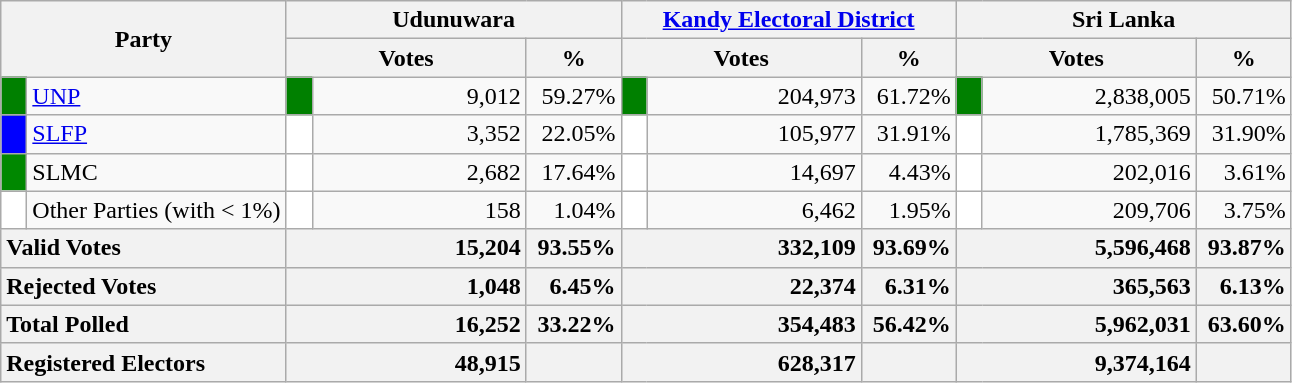<table class="wikitable">
<tr>
<th colspan="2" width="144px"rowspan="2">Party</th>
<th colspan="3" width="216px">Udunuwara</th>
<th colspan="3" width="216px"><a href='#'>Kandy Electoral District</a></th>
<th colspan="3" width="216px">Sri Lanka</th>
</tr>
<tr>
<th colspan="2" width="144px">Votes</th>
<th>%</th>
<th colspan="2" width="144px">Votes</th>
<th>%</th>
<th colspan="2" width="144px">Votes</th>
<th>%</th>
</tr>
<tr>
<td style="background-color:green;" width="10px"></td>
<td style="text-align:left;"><a href='#'>UNP</a></td>
<td style="background-color:green;" width="10px"></td>
<td style="text-align:right;">9,012</td>
<td style="text-align:right;">59.27%</td>
<td style="background-color:green;" width="10px"></td>
<td style="text-align:right;">204,973</td>
<td style="text-align:right;">61.72%</td>
<td style="background-color:green;" width="10px"></td>
<td style="text-align:right;">2,838,005</td>
<td style="text-align:right;">50.71%</td>
</tr>
<tr>
<td style="background-color:blue;" width="10px"></td>
<td style="text-align:left;"><a href='#'>SLFP</a></td>
<td style="background-color:white;" width="10px"></td>
<td style="text-align:right;">3,352</td>
<td style="text-align:right;">22.05%</td>
<td style="background-color:white;" width="10px"></td>
<td style="text-align:right;">105,977</td>
<td style="text-align:right;">31.91%</td>
<td style="background-color:white;" width="10px"></td>
<td style="text-align:right;">1,785,369</td>
<td style="text-align:right;">31.90%</td>
</tr>
<tr>
<td style="background-color:#008800;" width="10px"></td>
<td style="text-align:left;">SLMC</td>
<td style="background-color:white;" width="10px"></td>
<td style="text-align:right;">2,682</td>
<td style="text-align:right;">17.64%</td>
<td style="background-color:white;" width="10px"></td>
<td style="text-align:right;">14,697</td>
<td style="text-align:right;">4.43%</td>
<td style="background-color:white;" width="10px"></td>
<td style="text-align:right;">202,016</td>
<td style="text-align:right;">3.61%</td>
</tr>
<tr>
<td style="background-color:white;" width="10px"></td>
<td style="text-align:left;">Other Parties (with < 1%)</td>
<td style="background-color:white;" width="10px"></td>
<td style="text-align:right;">158</td>
<td style="text-align:right;">1.04%</td>
<td style="background-color:white;" width="10px"></td>
<td style="text-align:right;">6,462</td>
<td style="text-align:right;">1.95%</td>
<td style="background-color:white;" width="10px"></td>
<td style="text-align:right;">209,706</td>
<td style="text-align:right;">3.75%</td>
</tr>
<tr>
<th colspan="2" width="144px"style="text-align:left;">Valid Votes</th>
<th style="text-align:right;"colspan="2" width="144px">15,204</th>
<th style="text-align:right;">93.55%</th>
<th style="text-align:right;"colspan="2" width="144px">332,109</th>
<th style="text-align:right;">93.69%</th>
<th style="text-align:right;"colspan="2" width="144px">5,596,468</th>
<th style="text-align:right;">93.87%</th>
</tr>
<tr>
<th colspan="2" width="144px"style="text-align:left;">Rejected Votes</th>
<th style="text-align:right;"colspan="2" width="144px">1,048</th>
<th style="text-align:right;">6.45%</th>
<th style="text-align:right;"colspan="2" width="144px">22,374</th>
<th style="text-align:right;">6.31%</th>
<th style="text-align:right;"colspan="2" width="144px">365,563</th>
<th style="text-align:right;">6.13%</th>
</tr>
<tr>
<th colspan="2" width="144px"style="text-align:left;">Total Polled</th>
<th style="text-align:right;"colspan="2" width="144px">16,252</th>
<th style="text-align:right;">33.22%</th>
<th style="text-align:right;"colspan="2" width="144px">354,483</th>
<th style="text-align:right;">56.42%</th>
<th style="text-align:right;"colspan="2" width="144px">5,962,031</th>
<th style="text-align:right;">63.60%</th>
</tr>
<tr>
<th colspan="2" width="144px"style="text-align:left;">Registered Electors</th>
<th style="text-align:right;"colspan="2" width="144px">48,915</th>
<th></th>
<th style="text-align:right;"colspan="2" width="144px">628,317</th>
<th></th>
<th style="text-align:right;"colspan="2" width="144px">9,374,164</th>
<th></th>
</tr>
</table>
